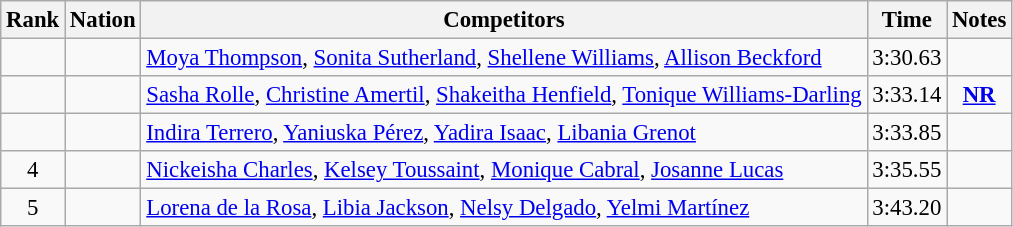<table class="wikitable sortable" style="text-align:center; font-size:95%">
<tr>
<th>Rank</th>
<th>Nation</th>
<th>Competitors</th>
<th>Time</th>
<th>Notes</th>
</tr>
<tr>
<td></td>
<td align=left></td>
<td align=left><a href='#'>Moya Thompson</a>, <a href='#'>Sonita Sutherland</a>, <a href='#'>Shellene Williams</a>, <a href='#'>Allison Beckford</a></td>
<td>3:30.63</td>
<td></td>
</tr>
<tr>
<td></td>
<td align=left></td>
<td align=left><a href='#'>Sasha Rolle</a>, <a href='#'>Christine Amertil</a>, <a href='#'>Shakeitha Henfield</a>, <a href='#'>Tonique Williams-Darling</a></td>
<td>3:33.14</td>
<td><strong><a href='#'>NR</a></strong></td>
</tr>
<tr>
<td></td>
<td align=left></td>
<td align=left><a href='#'>Indira Terrero</a>, <a href='#'>Yaniuska Pérez</a>, <a href='#'>Yadira Isaac</a>, <a href='#'>Libania Grenot</a></td>
<td>3:33.85</td>
<td></td>
</tr>
<tr>
<td>4</td>
<td align=left></td>
<td align=left><a href='#'>Nickeisha Charles</a>, <a href='#'>Kelsey Toussaint</a>, <a href='#'>Monique Cabral</a>, <a href='#'>Josanne Lucas</a></td>
<td>3:35.55</td>
<td></td>
</tr>
<tr>
<td>5</td>
<td align=left></td>
<td align=left><a href='#'>Lorena de la Rosa</a>, <a href='#'>Libia Jackson</a>, <a href='#'>Nelsy Delgado</a>, <a href='#'>Yelmi Martínez</a></td>
<td>3:43.20</td>
<td></td>
</tr>
</table>
